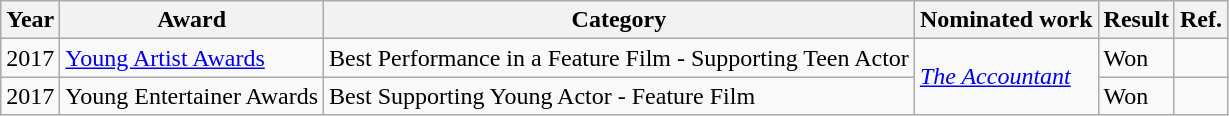<table class="wikitable">
<tr>
<th>Year</th>
<th>Award</th>
<th>Category</th>
<th>Nominated work</th>
<th>Result</th>
<th>Ref.</th>
</tr>
<tr>
<td>2017</td>
<td><a href='#'>Young Artist Awards</a></td>
<td>Best Performance in a Feature Film - Supporting Teen Actor</td>
<td rowspan="2"><a href='#'><em>The Accountant</em></a></td>
<td>Won</td>
<td></td>
</tr>
<tr>
<td>2017</td>
<td>Young Entertainer Awards</td>
<td>Best Supporting Young Actor - Feature Film</td>
<td>Won</td>
<td></td>
</tr>
</table>
